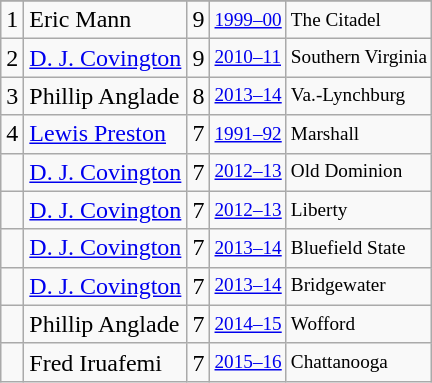<table class="wikitable">
<tr>
</tr>
<tr>
<td>1</td>
<td>Eric Mann</td>
<td>9</td>
<td style="font-size:80%;"><a href='#'>1999–00</a></td>
<td style="font-size:80%;">The Citadel</td>
</tr>
<tr>
<td>2</td>
<td><a href='#'>D. J. Covington</a></td>
<td>9</td>
<td style="font-size:80%;"><a href='#'>2010–11</a></td>
<td style="font-size:80%;">Southern Virginia</td>
</tr>
<tr>
<td>3</td>
<td>Phillip Anglade</td>
<td>8</td>
<td style="font-size:80%;"><a href='#'>2013–14</a></td>
<td style="font-size:80%;">Va.-Lynchburg</td>
</tr>
<tr>
<td>4</td>
<td><a href='#'>Lewis Preston</a></td>
<td>7</td>
<td style="font-size:80%;"><a href='#'>1991–92</a></td>
<td style="font-size:80%;">Marshall</td>
</tr>
<tr>
<td></td>
<td><a href='#'>D. J. Covington</a></td>
<td>7</td>
<td style="font-size:80%;"><a href='#'>2012–13</a></td>
<td style="font-size:80%;">Old Dominion</td>
</tr>
<tr>
<td></td>
<td><a href='#'>D. J. Covington</a></td>
<td>7</td>
<td style="font-size:80%;"><a href='#'>2012–13</a></td>
<td style="font-size:80%;">Liberty</td>
</tr>
<tr>
<td></td>
<td><a href='#'>D. J. Covington</a></td>
<td>7</td>
<td style="font-size:80%;"><a href='#'>2013–14</a></td>
<td style="font-size:80%;">Bluefield State</td>
</tr>
<tr>
<td></td>
<td><a href='#'>D. J. Covington</a></td>
<td>7</td>
<td style="font-size:80%;"><a href='#'>2013–14</a></td>
<td style="font-size:80%;">Bridgewater</td>
</tr>
<tr>
<td></td>
<td>Phillip Anglade</td>
<td>7</td>
<td style="font-size:80%;"><a href='#'>2014–15</a></td>
<td style="font-size:80%;">Wofford</td>
</tr>
<tr>
<td></td>
<td>Fred Iruafemi</td>
<td>7</td>
<td style="font-size:80%;"><a href='#'>2015–16</a></td>
<td style="font-size:80%;">Chattanooga</td>
</tr>
</table>
